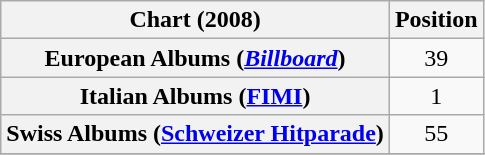<table class="wikitable sortable plainrowheaders" style="text-align:center;">
<tr>
<th>Chart (2008)</th>
<th>Position</th>
</tr>
<tr>
<th scope="row">European Albums (<em><a href='#'>Billboard</a></em>)</th>
<td>39</td>
</tr>
<tr>
<th scope="row">Italian Albums (<a href='#'>FIMI</a>)</th>
<td>1</td>
</tr>
<tr>
<th scope="row">Swiss Albums (<a href='#'>Schweizer Hitparade</a>)</th>
<td>55</td>
</tr>
<tr>
</tr>
</table>
